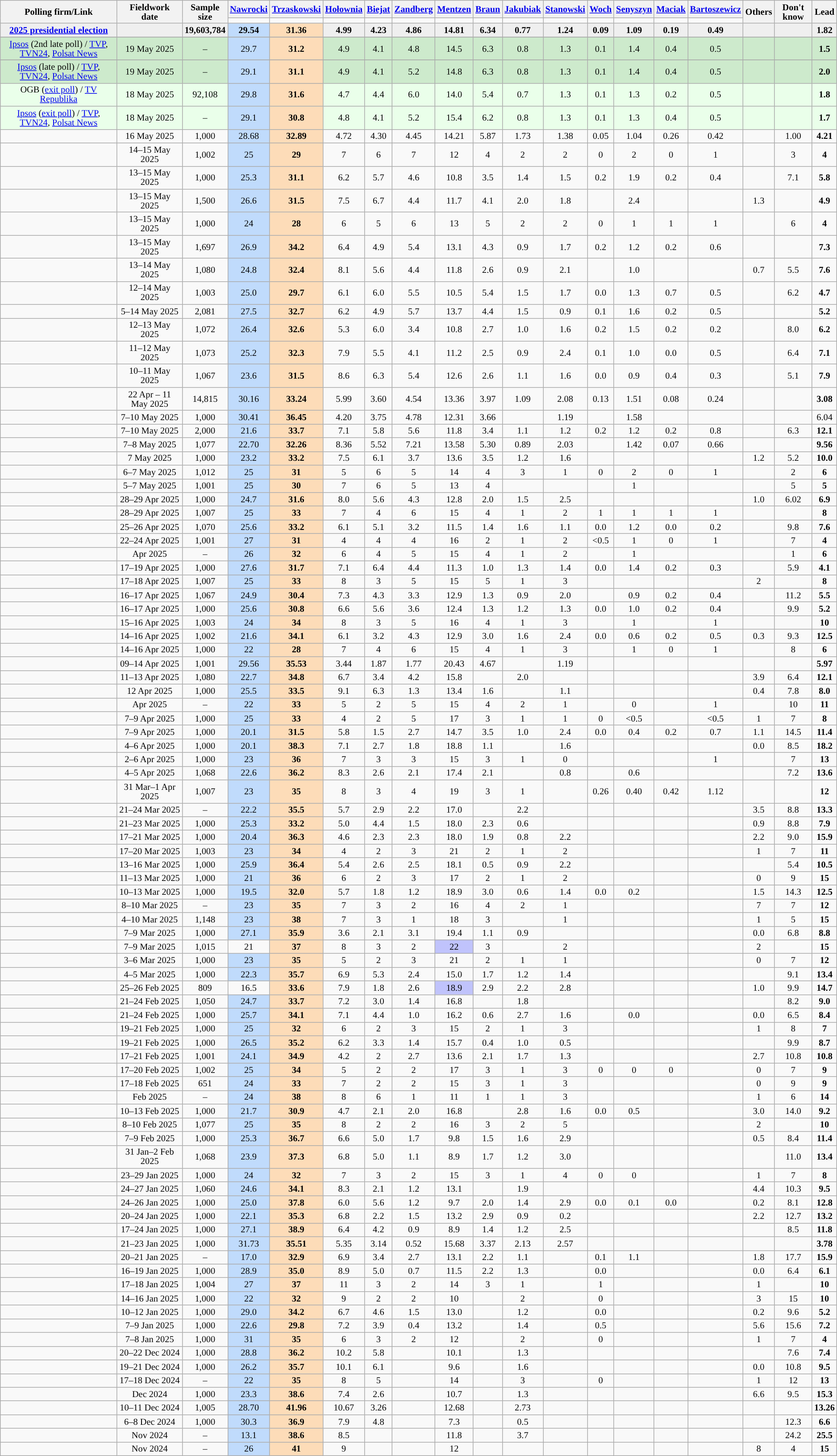<table class="wikitable" style="text-align:center; font-size:85%; line-height:14px; width=auto;">
<tr>
<th rowspan="2">Polling firm/Link</th>
<th rowspan="2">Fieldwork<br>date</th>
<th rowspan="2">Sample<br>size</th>
<th><a href='#'>Nawrocki</a><br></th>
<th><a href='#'>Trzaskowski</a><br></th>
<th><a href='#'>Hołownia</a><br></th>
<th><a href='#'>Biejat</a><br></th>
<th><a href='#'>Zandberg</a><br></th>
<th><a href='#'>Mentzen</a><br></th>
<th><a href='#'>Braun</a><br></th>
<th><a href='#'>Jakubiak</a><br></th>
<th><a href='#'>Stanowski</a><br></th>
<th><a href='#'>Woch</a><br></th>
<th><a href='#'>Senyszyn</a><br></th>
<th><a href='#'>Maciak</a><br></th>
<th><a href='#'>Bartoszewicz</a><br></th>
<th rowspan="2">Others</th>
<th rowspan="2">Don't know</th>
<th rowspan="2">Lead</th>
</tr>
<tr>
<td style="background:"></td>
<td style="background:"></td>
<td style="background:"></td>
<td style="background:"></td>
<td style="background:"></td>
<td style="background:"></td>
<td style="background:"></td>
<td style="background:"></td>
<td style="background:"></td>
<td style="background:"></td>
<td style="background:"></td>
<td style="background:"></td>
<td style="background:"></td>
</tr>
<tr style="background:#EFEFEF; font-weight:bold;">
<td><a href='#'>2025 presidential election</a></td>
<td></td>
<td>19,603,784</td>
<td style="background:#C0DBFC;">29.54</td>
<td style="background:#FDDCB8;">31.36</td>
<td>4.99</td>
<td>4.23</td>
<td>4.86</td>
<td>14.81</td>
<td>6.34</td>
<td>0.77</td>
<td>1.24</td>
<td>0.09</td>
<td>1.09</td>
<td>0.19</td>
<td>0.49</td>
<td></td>
<td></td>
<td style="background:"><strong>1.82</strong></td>
</tr>
<tr>
</tr>
<tr style="background:#CDEACC"|>
<td><a href='#'>Ipsos</a> (2nd late poll) / <a href='#'>TVP</a>, <a href='#'>TVN24</a>, <a href='#'>Polsat News</a></td>
<td>19 May 2025</td>
<td>–</td>
<td style="background:#C0DBFC;">29.7</td>
<td style="background:#FDDCB8;"><strong>31.2</strong></td>
<td>4.9</td>
<td>4.1</td>
<td>4.8</td>
<td>14.5</td>
<td>6.3</td>
<td>0.8</td>
<td>1.3</td>
<td>0.1</td>
<td>1.4</td>
<td>0.4</td>
<td>0.5</td>
<td></td>
<td></td>
<td style="background:"><strong>1.5</strong></td>
</tr>
<tr>
</tr>
<tr style="background:#CDEACC"|>
<td><a href='#'>Ipsos</a> (late poll) / <a href='#'>TVP</a>, <a href='#'>TVN24</a>, <a href='#'>Polsat News</a></td>
<td>19 May 2025</td>
<td>–</td>
<td style="background:#C0DBFC;">29.1</td>
<td style="background:#FDDCB8;"><strong>31.1</strong></td>
<td>4.9</td>
<td>4.1</td>
<td>5.2</td>
<td>14.8</td>
<td>6.3</td>
<td>0.8</td>
<td>1.3</td>
<td>0.1</td>
<td>1.4</td>
<td>0.4</td>
<td>0.5</td>
<td></td>
<td></td>
<td style="background:"><strong>2.0</strong></td>
</tr>
<tr style="background:#EAFFEA"|>
<td>OGB (<a href='#'>exit poll</a>) / <a href='#'>TV Republika</a></td>
<td>18 May 2025</td>
<td>92,108</td>
<td style="background:#C0DBFC;">29.8</td>
<td style="background:#FDDCB8;"><strong>31.6</strong></td>
<td>4.7</td>
<td>4.4</td>
<td>6.0</td>
<td>14.0</td>
<td>5.4</td>
<td>0.7</td>
<td>1.3</td>
<td>0.1</td>
<td>1.3</td>
<td>0.2</td>
<td>0.5</td>
<td></td>
<td></td>
<td style="background:"><strong>1.8</strong></td>
</tr>
<tr style="background:#EAFFEA"|>
<td><a href='#'>Ipsos</a> (<a href='#'>exit poll</a>) / <a href='#'>TVP</a>, <a href='#'>TVN24</a>, <a href='#'>Polsat News</a></td>
<td>18 May 2025</td>
<td>–</td>
<td style="background:#C0DBFC;">29.1</td>
<td style="background:#FDDCB8;"><strong>30.8</strong></td>
<td>4.8</td>
<td>4.1</td>
<td>5.2</td>
<td>15.4</td>
<td>6.2</td>
<td>0.8</td>
<td>1.3</td>
<td>0.1</td>
<td>1.3</td>
<td>0.4</td>
<td>0.5</td>
<td></td>
<td></td>
<td style="background:"><strong>1.7</strong></td>
</tr>
<tr>
<td></td>
<td data-sort-value="2025-05-16">16 May 2025</td>
<td>1,000</td>
<td style="background:#C0DBFC;">28.68</td>
<td style="background:#FDDCB8;"><strong>32.89</strong></td>
<td>4.72</td>
<td>4.30</td>
<td>4.45</td>
<td>14.21</td>
<td>5.87</td>
<td>1.73</td>
<td>1.38</td>
<td>0.05</td>
<td>1.04</td>
<td>0.26</td>
<td>0.42</td>
<td></td>
<td>1.00</td>
<td style="background:"><strong>4.21</strong></td>
</tr>
<tr>
<td></td>
<td data-sort-value="2025-05-15">14–15 May 2025</td>
<td>1,002</td>
<td style="background:#C0DBFC;">25</td>
<td style="background:#FDDCB8;"><strong>29</strong></td>
<td>7</td>
<td>6</td>
<td>7</td>
<td>12</td>
<td>4</td>
<td>2</td>
<td>2</td>
<td>0</td>
<td>2</td>
<td>0</td>
<td>1</td>
<td></td>
<td>3</td>
<td style="background:"><strong>4</strong></td>
</tr>
<tr>
<td></td>
<td data-sort-value="2025-05-15">13–15 May 2025</td>
<td>1,000</td>
<td style="background:#C0DBFC;">25.3</td>
<td style="background:#FDDCB8;"><strong>31.1</strong></td>
<td>6.2</td>
<td>5.7</td>
<td>4.6</td>
<td>10.8</td>
<td>3.5</td>
<td>1.4</td>
<td>1.5</td>
<td>0.2</td>
<td>1.9</td>
<td>0.2</td>
<td>0.4</td>
<td></td>
<td>7.1</td>
<td style="background:"><strong>5.8</strong></td>
</tr>
<tr>
<td></td>
<td data-sort-value="2025-05-15">13–15 May 2025</td>
<td>1,500</td>
<td style="background:#C0DBFC;">26.6</td>
<td style="background:#FDDCB8;"><strong>31.5</strong></td>
<td>7.5</td>
<td>6.7</td>
<td>4.4</td>
<td>11.7</td>
<td>4.1</td>
<td>2.0</td>
<td>1.8</td>
<td></td>
<td>2.4</td>
<td></td>
<td></td>
<td>1.3</td>
<td></td>
<td style="background:"><strong>4.9</strong></td>
</tr>
<tr>
<td></td>
<td data-sort-value="2025-05-15">13–15 May 2025</td>
<td>1,000</td>
<td style="background:#C0DBFC;">24</td>
<td style="background:#FDDCB8;"><strong>28</strong></td>
<td>6</td>
<td>5</td>
<td>6</td>
<td>13</td>
<td>5</td>
<td>2</td>
<td>2</td>
<td>0</td>
<td>1</td>
<td>1</td>
<td>1</td>
<td></td>
<td>6</td>
<td style="background:"><strong>4</strong></td>
</tr>
<tr>
<td></td>
<td data-sort-value="2025-05-15">13–15 May 2025</td>
<td>1,697</td>
<td style="background:#C0DBFC;">26.9</td>
<td style="background:#FDDCB8;"><strong>34.2</strong></td>
<td>6.4</td>
<td>4.9</td>
<td>5.4</td>
<td>13.1</td>
<td>4.3</td>
<td>0.9</td>
<td>1.7</td>
<td>0.2</td>
<td>1.2</td>
<td>0.2</td>
<td>0.6</td>
<td></td>
<td></td>
<td style="background:"><strong>7.3</strong></td>
</tr>
<tr>
<td></td>
<td data-sort-value="2025-05-14">13–14 May 2025</td>
<td>1,080</td>
<td style="background:#C0DBFC;">24.8</td>
<td style="background:#FDDCB8;"><strong>32.4</strong></td>
<td>8.1</td>
<td>5.6</td>
<td>4.4</td>
<td>11.8</td>
<td>2.6</td>
<td>0.9</td>
<td>2.1</td>
<td></td>
<td>1.0</td>
<td></td>
<td></td>
<td>0.7</td>
<td>5.5</td>
<td style="background:"><strong>7.6</strong></td>
</tr>
<tr>
<td></td>
<td data-sort-value="2025-05-14">12–14 May 2025</td>
<td>1,003</td>
<td style="background:#C0DBFC;">25.0</td>
<td style="background:#FDDCB8;"><strong>29.7</strong></td>
<td>6.1</td>
<td>6.0</td>
<td>5.5</td>
<td>10.5</td>
<td>5.4</td>
<td>1.5</td>
<td>1.7</td>
<td>0.0</td>
<td>1.3</td>
<td>0.7</td>
<td>0.5</td>
<td></td>
<td>6.2</td>
<td style="background:"><strong>4.7</strong></td>
</tr>
<tr>
<td></td>
<td data-sort-value="2025-05-14">5–14 May 2025</td>
<td>2,081</td>
<td style="background:#C0DBFC;">27.5</td>
<td style="background:#FDDCB8;"><strong>32.7</strong></td>
<td>6.2</td>
<td>4.9</td>
<td>5.7</td>
<td>13.7</td>
<td>4.4</td>
<td>1.5</td>
<td>0.9</td>
<td>0.1</td>
<td>1.6</td>
<td>0.2</td>
<td>0.5</td>
<td></td>
<td></td>
<td style="background:"><strong>5.2</strong></td>
</tr>
<tr>
<td></td>
<td data-sort-value="2025-05-13">12–13 May 2025</td>
<td>1,072</td>
<td style="background:#C0DBFC;">26.4</td>
<td style="background:#FDDCB8;"><strong>32.6</strong></td>
<td>5.3</td>
<td>6.0</td>
<td>3.4</td>
<td>10.8</td>
<td>2.7</td>
<td>1.0</td>
<td>1.6</td>
<td>0.2</td>
<td>1.5</td>
<td>0.2</td>
<td>0.2</td>
<td></td>
<td>8.0</td>
<td style="background:"><strong>6.2</strong></td>
</tr>
<tr>
<td></td>
<td data-sort-value="2025-05-12">11–12 May 2025</td>
<td>1,073</td>
<td style="background:#C0DBFC;">25.2</td>
<td style="background:#FDDCB8;"><strong>32.3</strong></td>
<td>7.9</td>
<td>5.5</td>
<td>4.1</td>
<td>11.2</td>
<td>2.5</td>
<td>0.9</td>
<td>2.4</td>
<td>0.1</td>
<td>1.0</td>
<td>0.0</td>
<td>0.5</td>
<td></td>
<td>6.4</td>
<td style="background:"><strong>7.1</strong></td>
</tr>
<tr>
<td></td>
<td data-sort-value="2025-05-11">10–11 May 2025</td>
<td>1,067</td>
<td style="background:#C0DBFC;">23.6</td>
<td style="background:#FDDCB8;"><strong>31.5</strong></td>
<td>8.6</td>
<td>6.3</td>
<td>5.4</td>
<td>12.6</td>
<td>2.6</td>
<td>1.1</td>
<td>1.6</td>
<td>0.0</td>
<td>0.9</td>
<td>0.4</td>
<td>0.3</td>
<td></td>
<td>5.1</td>
<td style="background:"><strong>7.9</strong></td>
</tr>
<tr>
<td></td>
<td data-sort-value="2025-05-11">22 Apr – 11 May 2025</td>
<td>14,815</td>
<td style="background:#C0DBFC;">30.16</td>
<td style="background:#FDDCB8;"><strong>33.24</strong></td>
<td>5.99</td>
<td>3.60</td>
<td>4.54</td>
<td>13.36</td>
<td>3.97</td>
<td>1.09</td>
<td>2.08</td>
<td>0.13</td>
<td>1.51</td>
<td>0.08</td>
<td>0.24</td>
<td></td>
<td></td>
<td style="background:"><strong>3.08</strong></td>
</tr>
<tr>
<td></td>
<td data-sort-value="2025-05-10">7–10 May 2025</td>
<td>1,000</td>
<td style="background:#C0DBFC;">30.41</td>
<td style="background:#FDDCB8;"><strong>36.45</strong></td>
<td>4.20</td>
<td>3.75</td>
<td>4.78</td>
<td>12.31</td>
<td>3.66</td>
<td></td>
<td>1.19</td>
<td></td>
<td>1.58</td>
<td></td>
<td></td>
<td></td>
<td></td>
<td style="background:">6.04</td>
</tr>
<tr>
<td></td>
<td data-sort-value="2025-05-10">7–10 May 2025</td>
<td>2,000</td>
<td style="background:#C0DBFC;">21.6</td>
<td style="background:#FDDCB8;"><strong>33.7</strong></td>
<td>7.1</td>
<td>5.8</td>
<td>5.6</td>
<td>11.8</td>
<td>3.4</td>
<td>1.1</td>
<td>1.2</td>
<td>0.2</td>
<td>1.2</td>
<td>0.2</td>
<td>0.8</td>
<td></td>
<td>6.3</td>
<td style="background:"><strong>12.1</strong></td>
</tr>
<tr>
<td></td>
<td data-sort-value="2025-05-08">7–8 May 2025</td>
<td>1,077</td>
<td style="background:#C0DBFC;">22.70</td>
<td style="background:#FDDCB8;"><strong>32.26</strong></td>
<td>8.36</td>
<td>5.52</td>
<td>7.21</td>
<td>13.58</td>
<td>5.30</td>
<td>0.89</td>
<td>2.03</td>
<td></td>
<td>1.42</td>
<td>0.07</td>
<td>0.66</td>
<td></td>
<td></td>
<td style="background:"><strong>9.56</strong></td>
</tr>
<tr>
<td></td>
<td data-sort-value="2025-05-07">7 May 2025</td>
<td>1,000</td>
<td style="background:#C0DBFC;">23.2</td>
<td style="background:#FDDCB8;"><strong>33.2</strong></td>
<td>7.5</td>
<td>6.1</td>
<td>3.7</td>
<td>13.6</td>
<td>3.5</td>
<td>1.2</td>
<td>1.6</td>
<td></td>
<td></td>
<td></td>
<td></td>
<td>1.2</td>
<td>5.2</td>
<td style="background:"><strong>10.0</strong></td>
</tr>
<tr>
<td></td>
<td data-sort-value="2025-05-07">6–7 May 2025</td>
<td>1,012</td>
<td style="background:#C0DBFC;">25</td>
<td style="background:#FDDCB8;"><strong>31</strong></td>
<td>5</td>
<td>6</td>
<td>5</td>
<td>14</td>
<td>4</td>
<td>3</td>
<td>1</td>
<td>0</td>
<td>2</td>
<td>0</td>
<td>1</td>
<td></td>
<td>2</td>
<td style="background:"><strong>6</strong></td>
</tr>
<tr>
<td></td>
<td data-sort-value="2025-05-07">5–7 May 2025</td>
<td>1,001</td>
<td style="background:#C0DBFC;">25</td>
<td style="background:#FDDCB8;"><strong>30</strong></td>
<td>7</td>
<td>6</td>
<td>5</td>
<td>13</td>
<td>4</td>
<td></td>
<td></td>
<td></td>
<td>1</td>
<td></td>
<td></td>
<td></td>
<td>5</td>
<td style="background:"><strong>5</strong></td>
</tr>
<tr>
<td></td>
<td data-sort-value="2025-04-29">28–29 Apr 2025</td>
<td>1,000</td>
<td style="background:#C0DBFC;">24.7</td>
<td style="background:#FDDCB8;"><strong>31.6</strong></td>
<td>8.0</td>
<td>5.6</td>
<td>4.3</td>
<td>12.8</td>
<td>2.0</td>
<td>1.5</td>
<td>2.5</td>
<td></td>
<td></td>
<td></td>
<td></td>
<td>1.0</td>
<td>6.02</td>
<td style="background:"><strong>6.9</strong></td>
</tr>
<tr>
<td></td>
<td data-sort-value="2025-04-29">28–29 Apr 2025</td>
<td>1,007</td>
<td style="background:#C0DBFC;">25</td>
<td style="background:#FDDCB8;"><strong>33</strong></td>
<td>7</td>
<td>4</td>
<td>6</td>
<td>15</td>
<td>4</td>
<td>1</td>
<td>2</td>
<td>1</td>
<td>1</td>
<td>1</td>
<td>1</td>
<td></td>
<td></td>
<td style="background:"><strong>8</strong></td>
</tr>
<tr>
<td></td>
<td data-sort-value="2025-04-26">25–26 Apr 2025</td>
<td>1,070</td>
<td style="background:#C0DBFC;">25.6</td>
<td style="background:#FDDCB8;"><strong>33.2</strong></td>
<td>6.1</td>
<td>5.1</td>
<td>3.2</td>
<td>11.5</td>
<td>1.4</td>
<td>1.6</td>
<td>1.1</td>
<td>0.0</td>
<td>1.2</td>
<td>0.0</td>
<td>0.2</td>
<td></td>
<td>9.8</td>
<td style="background:"><strong>7.6</strong></td>
</tr>
<tr>
<td></td>
<td data-sort-value="2025-04-24">22–24 Apr 2025</td>
<td>1,001</td>
<td style="background:#C0DBFC;">27</td>
<td style="background:#FDDCB8;"><strong>31</strong></td>
<td>4</td>
<td>4</td>
<td>4</td>
<td>16</td>
<td>2</td>
<td>1</td>
<td>2</td>
<td><0.5</td>
<td>1</td>
<td>0</td>
<td>1</td>
<td></td>
<td>7</td>
<td style="background:"><strong>4</strong></td>
</tr>
<tr>
<td></td>
<td data-sort-value="2025-04-24">Apr 2025</td>
<td>–</td>
<td style="background:#C0DBFC;">26</td>
<td style="background:#FDDCB8;"><strong>32</strong></td>
<td>6</td>
<td>4</td>
<td>5</td>
<td>15</td>
<td>4</td>
<td>1</td>
<td>2</td>
<td></td>
<td>1</td>
<td></td>
<td></td>
<td></td>
<td>1</td>
<td style="background:"><strong>6</strong></td>
</tr>
<tr>
<td></td>
<td data-sort-value="2025-04-19">17–19 Apr 2025</td>
<td>1,000</td>
<td style="background:#C0DBFC;">27.6</td>
<td style="background:#FDDCB8;"><strong>31.7</strong></td>
<td>7.1</td>
<td>6.4</td>
<td>4.4</td>
<td>11.3</td>
<td>1.0</td>
<td>1.3</td>
<td>1.4</td>
<td>0.0</td>
<td>1.4</td>
<td>0.2</td>
<td>0.3</td>
<td></td>
<td>5.9</td>
<td style="background:"><strong>4.1</strong></td>
</tr>
<tr>
<td></td>
<td data-sort-value="2025-04-17">17–18 Apr 2025</td>
<td>1,007</td>
<td style="background:#C0DBFC;">25</td>
<td style="background:#FDDCB8;"><strong>33</strong></td>
<td>8</td>
<td>3</td>
<td>5</td>
<td>15</td>
<td>5</td>
<td>1</td>
<td>3</td>
<td></td>
<td></td>
<td></td>
<td></td>
<td>2</td>
<td></td>
<td style="background:"><strong>8</strong></td>
</tr>
<tr>
<td></td>
<td data-sort-value="2025-04-17">16–17 Apr 2025</td>
<td>1,067</td>
<td style="background:#C0DBFC;">24.9</td>
<td style="background:#FDDCB8;"><strong>30.4</strong></td>
<td>7.3</td>
<td>4.3</td>
<td>3.3</td>
<td>12.9</td>
<td>1.3</td>
<td>0.9</td>
<td>2.0</td>
<td></td>
<td>0.9</td>
<td>0.2</td>
<td>0.4</td>
<td></td>
<td>11.2</td>
<td style="background:"><strong>5.5</strong></td>
</tr>
<tr>
<td></td>
<td data-sort-value="2025-04-17">16–17 Apr 2025</td>
<td>1,000</td>
<td style="background:#C0DBFC;">25.6</td>
<td style="background:#FDDCB8;"><strong>30.8</strong></td>
<td>6.6</td>
<td>5.6</td>
<td>3.6</td>
<td>12.4</td>
<td>1.3</td>
<td>1.2</td>
<td>1.3</td>
<td>0.0</td>
<td>1.0</td>
<td>0.2</td>
<td>0.4</td>
<td></td>
<td>9.9</td>
<td style="background:"><strong>5.2</strong></td>
</tr>
<tr>
<td></td>
<td data-sort-value="2025-04-16">15–16 Apr 2025</td>
<td>1,003</td>
<td style="background:#C0DBFC;">24</td>
<td style="background:#FDDCB8;"><strong>34</strong></td>
<td>8</td>
<td>3</td>
<td>5</td>
<td>16</td>
<td>4</td>
<td>1</td>
<td>3</td>
<td></td>
<td>1</td>
<td></td>
<td>1</td>
<td></td>
<td></td>
<td style="background:"><strong>10</strong></td>
</tr>
<tr>
<td></td>
<td data-sort-value="2025-04-16">14–16 Apr 2025</td>
<td>1,002</td>
<td style="background:#C0DBFC;">21.6</td>
<td style="background:#FDDCB8;"><strong>34.1</strong></td>
<td>6.1</td>
<td>3.2</td>
<td>4.3</td>
<td>12.9</td>
<td>3.0</td>
<td>1.6</td>
<td>2.4</td>
<td>0.0</td>
<td>0.6</td>
<td>0.2</td>
<td>0.5</td>
<td>0.3</td>
<td>9.3</td>
<td style="background:"><strong>12.5</strong></td>
</tr>
<tr>
<td></td>
<td data-sort-value="2025-04-16">14–16 Apr 2025</td>
<td>1,000</td>
<td style="background:#C0DBFC;">22</td>
<td style="background:#FDDCB8;"><strong>28</strong></td>
<td>7</td>
<td>4</td>
<td>6</td>
<td>15</td>
<td>4</td>
<td>1</td>
<td>3</td>
<td></td>
<td>1</td>
<td>0</td>
<td>1</td>
<td></td>
<td>8</td>
<td style="background:"><strong>6</strong></td>
</tr>
<tr>
<td></td>
<td data-sort-value="">09–14 Apr 2025</td>
<td>1,001</td>
<td style="background:#C0DBFC;">29.56</td>
<td style="background:#FDDCB8;"><strong>35.53</strong></td>
<td>3.44</td>
<td>1.87</td>
<td>1.77</td>
<td>20.43</td>
<td>4.67</td>
<td></td>
<td>1.19</td>
<td></td>
<td></td>
<td></td>
<td></td>
<td></td>
<td></td>
<td style="background:"><strong>5.97</strong></td>
</tr>
<tr>
<td></td>
<td data-sort-value="2025-04-13">11–13 Apr 2025</td>
<td>1,080</td>
<td style="background:#C0DBFC;">22.7</td>
<td style="background:#FDDCB8;"><strong>34.8</strong></td>
<td>6.7</td>
<td>3.4</td>
<td>4.2</td>
<td>15.8</td>
<td></td>
<td>2.0</td>
<td></td>
<td></td>
<td></td>
<td></td>
<td></td>
<td>3.9</td>
<td>6.4</td>
<td style="background:"><strong>12.1</strong></td>
</tr>
<tr>
<td></td>
<td data-sort-value="2025-04-12">12 Apr 2025</td>
<td>1,000</td>
<td style="background:#C0DBFC;">25.5</td>
<td style="background:#FDDCB8;"><strong>33.5</strong></td>
<td>9.1</td>
<td>6.3</td>
<td>1.3</td>
<td>13.4</td>
<td>1.6</td>
<td></td>
<td>1.1</td>
<td></td>
<td></td>
<td></td>
<td></td>
<td>0.4</td>
<td>7.8</td>
<td style="background:"><strong>8.0</strong></td>
</tr>
<tr>
<td></td>
<td data-sort-value="2025-04-09">Apr 2025</td>
<td>–</td>
<td style="background:#C0DBFC;">22</td>
<td style="background:#FDDCB8;"><strong>33</strong></td>
<td>5</td>
<td>2</td>
<td>5</td>
<td>15</td>
<td>4</td>
<td>2</td>
<td>1</td>
<td></td>
<td>0</td>
<td></td>
<td>1</td>
<td></td>
<td>10</td>
<td style="background:"><strong>11</strong></td>
</tr>
<tr>
<td></td>
<td data-sort-value="2025-04-09">7–9 Apr 2025</td>
<td>1,000</td>
<td style="background:#C0DBFC;">25</td>
<td style="background:#FDDCB8;"><strong>33</strong></td>
<td>4</td>
<td>2</td>
<td>5</td>
<td>17</td>
<td>3</td>
<td>1</td>
<td>1</td>
<td>0</td>
<td><0.5</td>
<td></td>
<td><0.5</td>
<td>1</td>
<td>7</td>
<td style="background:"><strong>8</strong></td>
</tr>
<tr>
<td></td>
<td data-sort-value="2025-04-09">7–9 Apr 2025</td>
<td>1,000</td>
<td style="background:#C0DBFC;">20.1</td>
<td style="background:#FDDCB8;"><strong>31.5</strong></td>
<td>5.8</td>
<td>1.5</td>
<td>2.7</td>
<td>14.7</td>
<td>3.5</td>
<td>1.0</td>
<td>2.4</td>
<td>0.0</td>
<td>0.4</td>
<td>0.2</td>
<td>0.7</td>
<td>1.1</td>
<td>14.5</td>
<td style="background:"><strong>11.4</strong></td>
</tr>
<tr>
<td></td>
<td data-sort-value="2025-04-06">4–6 Apr 2025</td>
<td>1,000</td>
<td style="background:#C0DBFC;">20.1</td>
<td style="background:#FDDCB8;"><strong>38.3</strong></td>
<td>7.1</td>
<td>2.7</td>
<td>1.8</td>
<td>18.8</td>
<td>1.1</td>
<td></td>
<td>1.6</td>
<td></td>
<td></td>
<td></td>
<td></td>
<td>0.0</td>
<td>8.5</td>
<td style="background:"><strong>18.2</strong></td>
</tr>
<tr>
<td></td>
<td data-sort-value="2025-04-06">2–6 Apr 2025</td>
<td>1,000</td>
<td style="background:#C0DBFC;">23</td>
<td style="background:#FDDCB8;"><strong>36</strong></td>
<td>7</td>
<td>3</td>
<td>3</td>
<td>15</td>
<td>3</td>
<td>1</td>
<td>0</td>
<td></td>
<td></td>
<td></td>
<td>1</td>
<td></td>
<td>7</td>
<td style="background:"><strong>13</strong></td>
</tr>
<tr>
<td></td>
<td data-sort-value="2025-04-05">4–5 Apr 2025</td>
<td>1,068</td>
<td style="background:#C0DBFC;">22.6</td>
<td style="background:#FDDCB8;"><strong>36.2</strong></td>
<td>8.3</td>
<td>2.6</td>
<td>2.1</td>
<td>17.4</td>
<td>2.1</td>
<td></td>
<td>0.8</td>
<td></td>
<td>0.6</td>
<td></td>
<td></td>
<td></td>
<td>7.2</td>
<td style="background:"><strong>13.6</strong></td>
</tr>
<tr>
<td></td>
<td data-sort-value="2025-04-01">31 Mar–1 Apr 2025</td>
<td>1,007</td>
<td style="background:#C0DBFC;">23</td>
<td style="background:#FDDCB8;"><strong>35</strong></td>
<td>8</td>
<td>3</td>
<td>4</td>
<td>19</td>
<td>3</td>
<td>1</td>
<td></td>
<td>0.26</td>
<td>0.40</td>
<td>0.42</td>
<td>1.12</td>
<td></td>
<td></td>
<td style="background:"><strong>12</strong></td>
</tr>
<tr>
<td></td>
<td data-sort-value="2025-03-24">21–24 Mar 2025</td>
<td>–</td>
<td style="background:#C0DBFC;">22.2</td>
<td style="background:#FDDCB8;"><strong>35.5</strong></td>
<td>5.7</td>
<td>2.9</td>
<td>2.2</td>
<td>17.0</td>
<td></td>
<td>2.2</td>
<td></td>
<td></td>
<td></td>
<td></td>
<td></td>
<td>3.5</td>
<td>8.8</td>
<td style="background:"><strong>13.3</strong></td>
</tr>
<tr>
<td></td>
<td data-sort-value="2025-03-23">21–23 Mar 2025</td>
<td>1,000</td>
<td style="background:#C0DBFC;">25.3</td>
<td style="background:#FDDCB8;"><strong>33.2</strong></td>
<td>5.0</td>
<td>4.4</td>
<td>1.5</td>
<td>18.0</td>
<td>2.3</td>
<td>0.6</td>
<td></td>
<td></td>
<td></td>
<td></td>
<td></td>
<td>0.9</td>
<td>8.8</td>
<td style="background:"><strong>7.9</strong></td>
</tr>
<tr>
<td></td>
<td data-sort-value="2025-03-21">17–21 Mar 2025</td>
<td>1,000</td>
<td style="background:#C0DBFC;">20.4</td>
<td style="background:#FDDCB8;"><strong>36.3</strong></td>
<td>4.6</td>
<td>2.3</td>
<td>2.3</td>
<td>18.0</td>
<td>1.9</td>
<td>0.8</td>
<td>2.2</td>
<td></td>
<td></td>
<td></td>
<td></td>
<td>2.2</td>
<td>9.0</td>
<td style="background:"><strong>15.9</strong></td>
</tr>
<tr>
<td></td>
<td data-sort-value="2025-03-20">17–20 Mar 2025</td>
<td>1,003</td>
<td style="background:#C0DBFC">23</td>
<td style="background:#FDDCB8;"><strong>34</strong></td>
<td>4</td>
<td>2</td>
<td>3</td>
<td>21</td>
<td>2</td>
<td>1</td>
<td>2</td>
<td></td>
<td></td>
<td></td>
<td></td>
<td>1</td>
<td>7</td>
<td style="background:"><strong>11</strong></td>
</tr>
<tr>
<td></td>
<td data-sort-value="2025-03-16">13–16 Mar 2025</td>
<td>1,000</td>
<td style="background:#C0DBFC;">25.9</td>
<td style="background:#FDDCB8;"><strong>36.4</strong></td>
<td>5.4</td>
<td>2.6</td>
<td>2.5</td>
<td>18.1</td>
<td>0.5</td>
<td>0.9</td>
<td>2.2</td>
<td></td>
<td></td>
<td></td>
<td></td>
<td></td>
<td>5.4</td>
<td style="background:"><strong>10.5</strong></td>
</tr>
<tr>
<td></td>
<td data-sort-value="2025-03-13">11–13 Mar 2025</td>
<td>1,000</td>
<td style="background:#C0DBFC;">21</td>
<td style="background:#FDDCB8;"><strong>36</strong></td>
<td>6</td>
<td>2</td>
<td>3</td>
<td>17</td>
<td>2</td>
<td>1</td>
<td>2</td>
<td></td>
<td></td>
<td></td>
<td></td>
<td>0</td>
<td>9</td>
<td style="background:"><strong>15</strong></td>
</tr>
<tr>
<td></td>
<td data-sort-value="2025-03-13">10–13 Mar 2025</td>
<td>1,000</td>
<td style="background:#C0DBFC;">19.5</td>
<td style="background:#FDDCB8;"><strong>32.0</strong></td>
<td>5.7</td>
<td>1.8</td>
<td>1.2</td>
<td>18.9</td>
<td>3.0</td>
<td>0.6</td>
<td>1.4</td>
<td>0.0</td>
<td>0.2</td>
<td></td>
<td></td>
<td>1.5</td>
<td>14.3</td>
<td style="background:"><strong>12.5</strong></td>
</tr>
<tr>
<td></td>
<td data-sort-value="2025-03-10">8–10 Mar 2025</td>
<td>–</td>
<td style="background:#C0DBFC;">23</td>
<td style="background:#FDDCB8;"><strong>35</strong></td>
<td>7</td>
<td>3</td>
<td>2</td>
<td>16</td>
<td>4</td>
<td>2</td>
<td>1</td>
<td></td>
<td></td>
<td></td>
<td></td>
<td>7</td>
<td>7</td>
<td style="background:"><strong>12</strong></td>
</tr>
<tr>
<td></td>
<td data-sort-value="2025-03-10">4–10 Mar 2025</td>
<td>1,148</td>
<td style="background:#C0DBFC;">23</td>
<td style="background:#FDDCB8;"><strong>38</strong></td>
<td>7</td>
<td>3</td>
<td>1</td>
<td>18</td>
<td>3</td>
<td></td>
<td>1</td>
<td></td>
<td></td>
<td></td>
<td></td>
<td>1</td>
<td>5</td>
<td style="background:"><strong>15</strong></td>
</tr>
<tr>
<td></td>
<td data-sort-value="2025-03-09">7–9 Mar 2025</td>
<td>1,000</td>
<td style="background:#C0DBFC;">27.1</td>
<td style="background:#FDDCB8;"><strong>35.9</strong></td>
<td>3.6</td>
<td>2.1</td>
<td>3.1</td>
<td>19.4</td>
<td>1.1</td>
<td>0.9</td>
<td></td>
<td></td>
<td></td>
<td></td>
<td></td>
<td>0.0</td>
<td>6.8</td>
<td style="background:"><strong>8.8</strong></td>
</tr>
<tr>
<td></td>
<td data-sort-value="2025-03-09">7–9 Mar 2025</td>
<td>1,015</td>
<td>21</td>
<td style="background:#FDDCB8;"><strong>37</strong></td>
<td>8</td>
<td>3</td>
<td>2</td>
<td style="background:#C0C3FC;">22</td>
<td>3</td>
<td></td>
<td>2</td>
<td></td>
<td></td>
<td></td>
<td></td>
<td>2</td>
<td></td>
<td style="background:"><strong>15</strong></td>
</tr>
<tr>
<td></td>
<td data-sort-value="2025-03-06">3–6 Mar 2025</td>
<td>1,000</td>
<td style="background:#C0DBFC;">23</td>
<td style="background:#FDDCB8;"><strong>35</strong></td>
<td>5</td>
<td>2</td>
<td>3</td>
<td>21</td>
<td>2</td>
<td>1</td>
<td>1</td>
<td></td>
<td></td>
<td></td>
<td></td>
<td>0</td>
<td>7</td>
<td style="background:"><strong>12</strong></td>
</tr>
<tr>
<td></td>
<td data-sort-value="2025-03-05">4–5 Mar 2025</td>
<td>1,000</td>
<td style="background:#C0DBFC;">22.3</td>
<td style="background:#FDDCB8;"><strong>35.7</strong></td>
<td>6.9</td>
<td>5.3</td>
<td>2.4</td>
<td>15.0</td>
<td>1.7</td>
<td>1.2</td>
<td>1.4</td>
<td></td>
<td></td>
<td></td>
<td></td>
<td></td>
<td>9.1</td>
<td style="background:"><strong>13.4</strong></td>
</tr>
<tr>
<td></td>
<td data-sort-value="2025-02-26">25–26 Feb 2025</td>
<td>809</td>
<td>16.5</td>
<td style="background:#FDDCB8;"><strong>33.6</strong></td>
<td>7.9</td>
<td>1.8</td>
<td>2.6</td>
<td style="background:#C0C3FC;">18.9</td>
<td>2.9</td>
<td>2.2</td>
<td>2.8</td>
<td></td>
<td></td>
<td></td>
<td></td>
<td>1.0</td>
<td>9.9</td>
<td style="background:"><strong>14.7</strong></td>
</tr>
<tr>
<td></td>
<td data-sort-value="2025-02-24">21–24 Feb 2025</td>
<td>1,050</td>
<td style="background:#C0DBFC;">24.7</td>
<td style="background:#FDDCB8;"><strong>33.7</strong></td>
<td>7.2</td>
<td>3.0</td>
<td>1.4</td>
<td>16.8</td>
<td></td>
<td>1.8</td>
<td></td>
<td></td>
<td></td>
<td></td>
<td></td>
<td></td>
<td>8.2</td>
<td style="background:"><strong>9.0</strong></td>
</tr>
<tr>
<td></td>
<td data-sort-value="2025-02-24">21–24 Feb 2025</td>
<td>1,000</td>
<td style="background:#C0DBFC;">25.7</td>
<td style="background:#FDDCB8;"><strong>34.1</strong></td>
<td>7.1</td>
<td>4.4</td>
<td>1.0</td>
<td>16.2</td>
<td>0.6</td>
<td>2.7</td>
<td>1.6</td>
<td></td>
<td>0.0</td>
<td></td>
<td></td>
<td>0.0</td>
<td>6.5</td>
<td style="background:"><strong>8.4</strong></td>
</tr>
<tr>
<td></td>
<td data-sort-value="2025-02-21">19–21 Feb 2025</td>
<td>1,000</td>
<td style="background:#C0DBFC;">25</td>
<td style="background:#FDDCB8;"><strong>32</strong></td>
<td>6</td>
<td>2</td>
<td>3</td>
<td>15</td>
<td>2</td>
<td>1</td>
<td>3</td>
<td></td>
<td></td>
<td></td>
<td></td>
<td>1</td>
<td>8</td>
<td style="background:"><strong>7</strong></td>
</tr>
<tr>
<td></td>
<td data-sort-value="2025-02-21">19–21 Feb 2025</td>
<td>1,000</td>
<td style="background:#C0DBFC;">26.5</td>
<td style="background:#FDDCB8;"><strong>35.2</strong></td>
<td>6.2</td>
<td>3.3</td>
<td>1.4</td>
<td>15.7</td>
<td>0.4</td>
<td>1.0</td>
<td>0.5</td>
<td></td>
<td></td>
<td></td>
<td></td>
<td></td>
<td>9.9</td>
<td style="background:"><strong>8.7</strong></td>
</tr>
<tr>
<td></td>
<td data-sort-value="2025-02-21">17–21 Feb 2025</td>
<td>1,001</td>
<td style="background:#C0DBFC;">24.1</td>
<td style="background:#FDDCB8;"><strong>34.9</strong></td>
<td>4.2</td>
<td>2</td>
<td>2.7</td>
<td>13.6</td>
<td>2.1</td>
<td>1.7</td>
<td>1.3</td>
<td></td>
<td></td>
<td></td>
<td></td>
<td>2.7</td>
<td>10.8</td>
<td style="background:"><strong>10.8</strong></td>
</tr>
<tr>
<td></td>
<td data-sort-value="2025-02-20">17–20 Feb 2025</td>
<td>1,002</td>
<td style="background:#C0DBFC;">25</td>
<td style="background:#FDDCB8;"><strong>34</strong></td>
<td>5</td>
<td>2</td>
<td>2</td>
<td>17</td>
<td>3</td>
<td>1</td>
<td>3</td>
<td>0</td>
<td>0</td>
<td>0</td>
<td></td>
<td>0</td>
<td>7</td>
<td style="background:"><strong>9</strong></td>
</tr>
<tr>
<td></td>
<td data-sort-value="2025-02-18">17–18 Feb 2025</td>
<td>651</td>
<td style="background:#C0DBFC;">24</td>
<td style="background:#FDDCB8;"><strong>33</strong></td>
<td>7</td>
<td>2</td>
<td>2</td>
<td>15</td>
<td>3</td>
<td>1</td>
<td>3</td>
<td></td>
<td></td>
<td></td>
<td></td>
<td>0</td>
<td>9</td>
<td style="background:"><strong>9</strong></td>
</tr>
<tr>
<td></td>
<td data-sort-value="2025-02-14">Feb 2025</td>
<td>–</td>
<td style="background:#C0DBFC;">24</td>
<td style="background:#FDDCB8;"><strong>38</strong></td>
<td>8</td>
<td>6</td>
<td>1</td>
<td>11</td>
<td>1</td>
<td>1</td>
<td>3</td>
<td></td>
<td></td>
<td></td>
<td></td>
<td>1</td>
<td>6</td>
<td style="background:"><strong>14</strong></td>
</tr>
<tr>
<td></td>
<td data-sort-value="2025-02-13">10–13 Feb 2025</td>
<td>1,000</td>
<td style="background:#C0DBFC;">21.7</td>
<td style="background:#FDDCB8;"><strong>30.9</strong></td>
<td>4.7</td>
<td>2.1</td>
<td>2.0</td>
<td>16.8</td>
<td></td>
<td>2.8</td>
<td>1.6</td>
<td>0.0</td>
<td>0.5</td>
<td></td>
<td></td>
<td>3.0</td>
<td>14.0</td>
<td style="background:"><strong>9.2</strong></td>
</tr>
<tr>
<td></td>
<td data-sort-value="2025-02-10">8–10 Feb 2025</td>
<td>1,077</td>
<td style="background:#C0DBFC;">25</td>
<td style="background:#FDDCB8;"><strong>35</strong></td>
<td>8</td>
<td>2</td>
<td>2</td>
<td>16</td>
<td>3</td>
<td>2</td>
<td>5</td>
<td></td>
<td></td>
<td></td>
<td></td>
<td>2</td>
<td></td>
<td style="background:"><strong>10</strong></td>
</tr>
<tr>
<td></td>
<td data-sort-value="2025-02-09">7–9 Feb 2025</td>
<td>1,000</td>
<td style="background:#C0DBFC;">25.3</td>
<td style="background:#FDDCB8;"><strong>36.7</strong></td>
<td>6.6</td>
<td>5.0</td>
<td>1.7</td>
<td>9.8</td>
<td>1.5</td>
<td>1.6</td>
<td>2.9</td>
<td></td>
<td></td>
<td></td>
<td></td>
<td>0.5</td>
<td>8.4</td>
<td style="background:"><strong>11.4</strong></td>
</tr>
<tr>
<td></td>
<td data-sort-value="2025-02-02">31 Jan–2 Feb 2025</td>
<td>1,068</td>
<td style="background:#C0DBFC;">23.9</td>
<td style="background:#FDDCB8;"><strong>37.3</strong></td>
<td>6.8</td>
<td>5.0</td>
<td>1.1</td>
<td>8.9</td>
<td>1.7</td>
<td>1.2</td>
<td>3.0</td>
<td></td>
<td></td>
<td></td>
<td></td>
<td></td>
<td>11.0</td>
<td style="background:"><strong>13.4</strong></td>
</tr>
<tr>
<td></td>
<td data-sort-value="2025-01-29">23–29 Jan 2025</td>
<td>1,000</td>
<td style="background:#C0DBFC;">24</td>
<td style="background:#FDDCB8;"><strong>32</strong></td>
<td>7</td>
<td>3</td>
<td>2</td>
<td>15</td>
<td>3</td>
<td>1</td>
<td>4</td>
<td>0</td>
<td>0</td>
<td></td>
<td></td>
<td>1</td>
<td>7</td>
<td style="background:"><strong>8</strong></td>
</tr>
<tr>
<td></td>
<td data-sort-value="2025-01-27">24–27 Jan 2025</td>
<td>1,060</td>
<td style="background:#C0DBFC;">24.6</td>
<td style="background:#FDDCB8;"><strong>34.1</strong></td>
<td>8.3</td>
<td>2.1</td>
<td>1.2</td>
<td>13.1</td>
<td></td>
<td>1.9</td>
<td></td>
<td></td>
<td></td>
<td></td>
<td></td>
<td>4.4</td>
<td>10.3</td>
<td style="background:"><strong>9.5</strong></td>
</tr>
<tr>
<td></td>
<td data-sort-value="2025-01-26">24–26 Jan 2025</td>
<td>1,000</td>
<td style="background:#C0DBFC;">25.0</td>
<td style="background:#FDDCB8;"><strong>37.8</strong></td>
<td>6.0</td>
<td>5.6</td>
<td>1.2</td>
<td>9.7</td>
<td>2.0</td>
<td>1.4</td>
<td>2.9</td>
<td>0.0</td>
<td>0.1</td>
<td>0.0</td>
<td></td>
<td>0.2</td>
<td>8.1</td>
<td style="background:"><strong>12.8</strong></td>
</tr>
<tr>
<td></td>
<td data-sort-value="2025-01-24">20–24 Jan 2025</td>
<td>1,000</td>
<td style="background:#C0DBFC;">22.1</td>
<td style="background:#FDDCB8;"><strong>35.3</strong></td>
<td>6.8</td>
<td>2.2</td>
<td>1.5</td>
<td>13.2</td>
<td>2.9</td>
<td>0.9</td>
<td>0.2</td>
<td></td>
<td></td>
<td></td>
<td></td>
<td>2.2</td>
<td>12.7</td>
<td style="background:"><strong>13.2</strong></td>
</tr>
<tr>
<td></td>
<td data-sort-value="2025-01-24">17–24 Jan 2025</td>
<td>1,000</td>
<td style="background:#C0DBFC;">27.1</td>
<td style="background:#FDDCB8;"><strong>38.9</strong></td>
<td>6.4</td>
<td>4.2</td>
<td>0.9</td>
<td>8.9</td>
<td>1.4</td>
<td>1.2</td>
<td>2.5</td>
<td></td>
<td></td>
<td></td>
<td></td>
<td></td>
<td>8.5</td>
<td style="background:"><strong>11.8</strong></td>
</tr>
<tr>
<td></td>
<td data-sort-value="2025-01-23">21–23 Jan 2025</td>
<td>1,000</td>
<td style="background:#C0DBFC;">31.73</td>
<td style="background:#FDDCB8;"><strong>35.51</strong></td>
<td>5.35</td>
<td>3.14</td>
<td>0.52</td>
<td>15.68</td>
<td>3.37</td>
<td>2.13</td>
<td>2.57</td>
<td></td>
<td></td>
<td></td>
<td></td>
<td></td>
<td></td>
<td style="background:"><strong>3.78</strong></td>
</tr>
<tr>
<td></td>
<td data-sort-value="2025-01-21">20–21 Jan 2025</td>
<td>–</td>
<td style="background:#C0DBFC;">17.0</td>
<td style="background:#FDDCB8;"><strong>32.9</strong></td>
<td>6.9</td>
<td>3.4</td>
<td>2.7</td>
<td>13.1</td>
<td>2.2</td>
<td>1.1</td>
<td></td>
<td>0.1</td>
<td>1.1</td>
<td></td>
<td></td>
<td>1.8</td>
<td>17.7</td>
<td style="background:"><strong>15.9</strong></td>
</tr>
<tr>
<td></td>
<td data-sort-value="2025-01-19">16–19 Jan 2025</td>
<td>1,000</td>
<td style="background:#C0DBFC;">28.9</td>
<td style="background:#FDDCB8;"><strong>35.0</strong></td>
<td>8.9</td>
<td>5.0</td>
<td>0.7</td>
<td>11.5</td>
<td>2.2</td>
<td>1.3</td>
<td></td>
<td>0.0</td>
<td></td>
<td></td>
<td></td>
<td>0.0</td>
<td>6.4</td>
<td style="background:"><strong>6.1</strong></td>
</tr>
<tr>
<td></td>
<td data-sort-value="2025-01-18">17–18 Jan 2025</td>
<td>1,004</td>
<td style="background:#C0DBFC;">27</td>
<td style="background:#FDDCB8;"><strong>37</strong></td>
<td>11</td>
<td>3</td>
<td>2</td>
<td>14</td>
<td>3</td>
<td>1</td>
<td></td>
<td>1</td>
<td></td>
<td></td>
<td></td>
<td>1</td>
<td></td>
<td style="background:"><strong>10</strong></td>
</tr>
<tr>
<td></td>
<td data-sort-value="2025-01-16">14–16 Jan 2025</td>
<td>1,000</td>
<td style="background:#C0DBFC;">22</td>
<td style="background:#FDDCB8;"><strong>32</strong></td>
<td>9</td>
<td>2</td>
<td>2</td>
<td>10</td>
<td></td>
<td>2</td>
<td></td>
<td>0</td>
<td></td>
<td></td>
<td></td>
<td>3</td>
<td>15</td>
<td style="background:"><strong>10</strong></td>
</tr>
<tr>
<td></td>
<td data-sort-value="2025-01-12">10–12 Jan 2025</td>
<td>1,000</td>
<td style="background:#C0DBFC;">29.0</td>
<td style="background:#FDDCB8;"><strong>34.2</strong></td>
<td>6.7</td>
<td>4.6</td>
<td>1.5</td>
<td>13.0</td>
<td></td>
<td>1.2</td>
<td></td>
<td>0.0</td>
<td></td>
<td></td>
<td></td>
<td>0.2</td>
<td>9.6</td>
<td style="background:"><strong>5.2</strong></td>
</tr>
<tr>
<td></td>
<td data-sort-value="2025-01-09">7–9 Jan 2025</td>
<td>1,000</td>
<td style="background:#C0DBFC;">22.6</td>
<td style="background:#FDDCB8;"><strong>29.8</strong></td>
<td>7.2</td>
<td>3.9</td>
<td>0.4</td>
<td>13.2</td>
<td></td>
<td>1.4</td>
<td></td>
<td>0.5</td>
<td></td>
<td></td>
<td></td>
<td>5.6</td>
<td>15.6</td>
<td style="background:"><strong>7.2</strong></td>
</tr>
<tr>
<td></td>
<td data-sort-value="2025-01-08">7–8 Jan 2025</td>
<td>1,000</td>
<td style="background:#C0DBFC;">31</td>
<td style="background:#FDDCB8;"><strong>35</strong></td>
<td>6</td>
<td>3</td>
<td>2</td>
<td>12</td>
<td></td>
<td>2</td>
<td></td>
<td>0</td>
<td></td>
<td></td>
<td></td>
<td>1</td>
<td>7</td>
<td style="background:"><strong>4</strong></td>
</tr>
<tr>
<td></td>
<td data-sort-value="2024-12-22">20–22 Dec 2024</td>
<td>1,000</td>
<td style="background:#C0DBFC;">28.8</td>
<td style="background:#FDDCB8;"><strong>36.2</strong></td>
<td>10.2</td>
<td>5.8</td>
<td></td>
<td>10.1</td>
<td></td>
<td>1.3</td>
<td></td>
<td></td>
<td></td>
<td></td>
<td></td>
<td></td>
<td>7.6</td>
<td style="background:"><strong>7.4</strong></td>
</tr>
<tr>
<td></td>
<td data-sort-value="2024-12-21">19–21 Dec 2024</td>
<td>1,000</td>
<td style="background:#C0DBFC;">26.2</td>
<td style="background:#FDDCB8;"><strong>35.7</strong></td>
<td>10.1</td>
<td>6.1</td>
<td></td>
<td>9.6</td>
<td></td>
<td>1.6</td>
<td></td>
<td></td>
<td></td>
<td></td>
<td></td>
<td>0.0</td>
<td>10.8</td>
<td style="background:"><strong>9.5</strong></td>
</tr>
<tr>
<td></td>
<td data-sort-value="2024-12-18">17–18 Dec 2024</td>
<td>–</td>
<td style="background:#C0DBFC;">22</td>
<td style="background:#FDDCB8;"><strong>35</strong></td>
<td>8</td>
<td>5</td>
<td></td>
<td>14</td>
<td></td>
<td>3</td>
<td></td>
<td>0</td>
<td></td>
<td></td>
<td></td>
<td>1</td>
<td>12</td>
<td style="background:"><strong>13</strong></td>
</tr>
<tr>
<td></td>
<td data-sort-value="2024-12-16">Dec 2024</td>
<td>1,000</td>
<td style="background:#C0DBFC;">23.3</td>
<td style="background:#FDDCB8;"><strong>38.6</strong></td>
<td>7.4</td>
<td>2.6</td>
<td></td>
<td>10.7</td>
<td></td>
<td>1.3</td>
<td></td>
<td></td>
<td></td>
<td></td>
<td></td>
<td>6.6</td>
<td>9.5</td>
<td style="background:"><strong>15.3</strong></td>
</tr>
<tr>
<td></td>
<td data-sort-value="2024-12-11">10–11 Dec 2024</td>
<td>1,005</td>
<td style="background:#C0DBFC;">28.70</td>
<td style="background:#FDDCB8;"><strong>41.96</strong></td>
<td>10.67</td>
<td>3.26</td>
<td></td>
<td>12.68</td>
<td></td>
<td>2.73</td>
<td></td>
<td></td>
<td></td>
<td></td>
<td></td>
<td></td>
<td></td>
<td style="background:"><strong>13.26</strong></td>
</tr>
<tr>
<td></td>
<td data-sort-value="2024-12-08">6–8 Dec 2024</td>
<td>1,000</td>
<td style="background:#C0DBFC;">30.3</td>
<td style="background:#FDDCB8;"><strong>36.9</strong></td>
<td>7.9</td>
<td>4.8</td>
<td></td>
<td>7.3</td>
<td></td>
<td>0.5</td>
<td></td>
<td></td>
<td></td>
<td></td>
<td></td>
<td></td>
<td>12.3</td>
<td style="background:"><strong>6.6</strong></td>
</tr>
<tr>
<td></td>
<td data-sort-value="2024-11-29">Nov 2024</td>
<td>–</td>
<td style="background:#C0DBFC;">13.1</td>
<td style="background:#FDDCB8;"><strong>38.6</strong></td>
<td>8.5</td>
<td></td>
<td></td>
<td>11.8</td>
<td></td>
<td>3.7</td>
<td></td>
<td></td>
<td></td>
<td></td>
<td></td>
<td></td>
<td>24.2</td>
<td style="background:"><strong>25.5</strong></td>
</tr>
<tr>
<td></td>
<td data-sort-value="2024-11-25">Nov 2024</td>
<td>–</td>
<td style="background:#C0DBFC;">26</td>
<td style="background:#FDDCB8;"><strong>41</strong></td>
<td>9</td>
<td></td>
<td></td>
<td>12</td>
<td></td>
<td></td>
<td></td>
<td></td>
<td></td>
<td></td>
<td></td>
<td>8</td>
<td>4</td>
<td style="background:"><strong>15</strong></td>
</tr>
</table>
